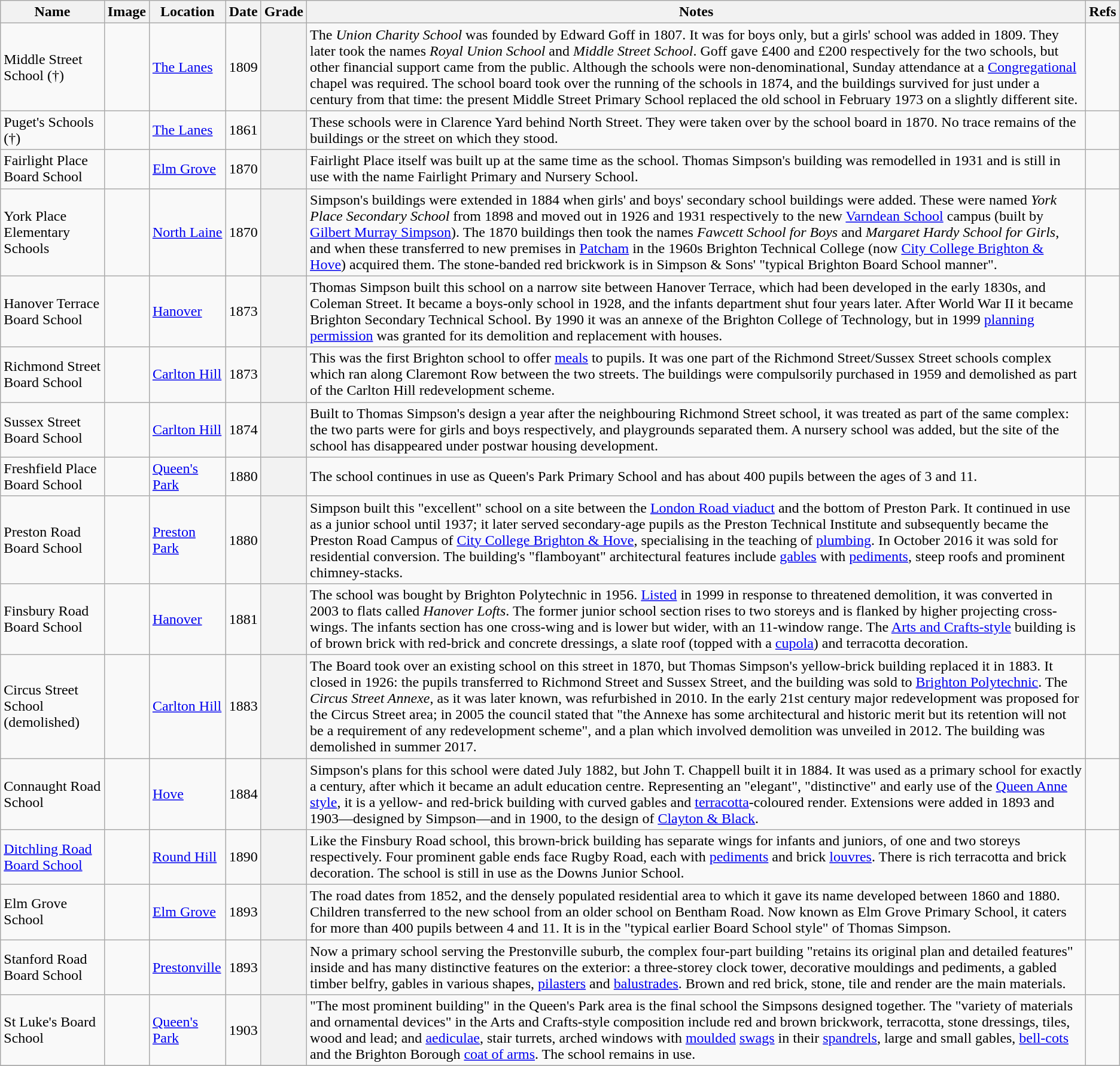<table class="wikitable sortable">
<tr>
<th>Name</th>
<th class="unsortable">Image</th>
<th>Location</th>
<th>Date</th>
<th>Grade</th>
<th class="unsortable">Notes</th>
<th class="unsortable">Refs</th>
</tr>
<tr>
<td>Middle Street School (†)</td>
<td></td>
<td><a href='#'>The Lanes</a><br></td>
<td>1809</td>
<th align="center"></th>
<td>The <em>Union Charity School</em> was founded by Edward Goff in 1807.  It was for boys only, but a girls' school was added in 1809.  They later took the names <em>Royal Union School</em> and <em>Middle Street School</em>.  Goff gave £400 and £200 respectively for the two schools, but other financial support came from the public.  Although the schools were non-denominational, Sunday attendance at a <a href='#'>Congregational</a> chapel was required.  The school board took over the running of the schools in 1874, and the buildings survived for just under a century from that time: the present Middle Street Primary School replaced the old school in February 1973 on a slightly different site.</td>
<td></td>
</tr>
<tr>
<td>Puget's Schools (†)</td>
<td></td>
<td><a href='#'>The Lanes</a><br></td>
<td>1861</td>
<th align="center"></th>
<td>These schools were in Clarence Yard behind North Street.  They were taken over by the school board in 1870.  No trace remains of the buildings or the street on which they stood.</td>
<td></td>
</tr>
<tr>
<td>Fairlight Place Board School</td>
<td></td>
<td><a href='#'>Elm Grove</a><br></td>
<td>1870</td>
<th align="center"></th>
<td>Fairlight Place itself was built up at the same time as the school.  Thomas Simpson's building was remodelled in 1931 and is still in use with the name Fairlight Primary and Nursery School.</td>
<td></td>
</tr>
<tr>
<td>York Place Elementary Schools</td>
<td></td>
<td><a href='#'>North Laine</a><br></td>
<td>1870</td>
<th align="center"></th>
<td>Simpson's buildings were extended in 1884 when girls' and boys' secondary school buildings were added.  These were named <em>York Place Secondary School</em> from 1898 and moved out in 1926 and 1931 respectively to the new <a href='#'>Varndean School</a> campus (built by <a href='#'>Gilbert Murray Simpson</a>).  The 1870 buildings then took the names <em>Fawcett School for Boys</em> and <em>Margaret Hardy School for Girls</em>, and when these transferred to new premises in <a href='#'>Patcham</a> in the 1960s Brighton Technical College (now <a href='#'>City College Brighton & Hove</a>) acquired them.  The stone-banded red brickwork is in Simpson & Sons' "typical Brighton Board School manner".</td>
<td><br></td>
</tr>
<tr>
<td>Hanover Terrace Board School</td>
<td></td>
<td><a href='#'>Hanover</a><br></td>
<td>1873</td>
<th align="center"></th>
<td>Thomas Simpson built this school on a narrow site between Hanover Terrace, which had been developed in the early 1830s, and Coleman Street.  It became a boys-only school in 1928, and the infants department shut four years later.  After World War II it became Brighton Secondary Technical School.  By 1990 it was an annexe of the Brighton College of Technology, but in 1999 <a href='#'>planning permission</a> was granted for its demolition and replacement with houses.</td>
<td><br></td>
</tr>
<tr>
<td>Richmond Street Board School</td>
<td></td>
<td><a href='#'>Carlton Hill</a><br></td>
<td>1873</td>
<th align="center"></th>
<td>This was the first Brighton school to offer <a href='#'>meals</a> to pupils.  It was one part of the Richmond Street/Sussex Street schools complex which ran along Claremont Row between the two streets.  The buildings were compulsorily purchased in 1959 and demolished as part of the Carlton Hill redevelopment scheme.</td>
<td><br></td>
</tr>
<tr>
<td>Sussex Street Board School</td>
<td></td>
<td><a href='#'>Carlton Hill</a><br></td>
<td>1874</td>
<th align="center"></th>
<td>Built to Thomas Simpson's design a year after the neighbouring Richmond Street school, it was treated as part of the same complex: the two parts were for girls and boys respectively, and playgrounds separated them.  A nursery school was added, but the site of the school has disappeared under postwar housing development.</td>
<td><br></td>
</tr>
<tr>
<td>Freshfield Place Board School</td>
<td></td>
<td><a href='#'>Queen's Park</a><br></td>
<td>1880</td>
<th align="center"></th>
<td>The school continues in use as Queen's Park Primary School and has about 400 pupils between the ages of 3 and 11.</td>
<td></td>
</tr>
<tr>
<td>Preston Road Board School</td>
<td></td>
<td><a href='#'>Preston Park</a><br></td>
<td>1880</td>
<th align="center"></th>
<td>Simpson built this "excellent" school on a site between the <a href='#'>London Road viaduct</a> and the bottom of Preston Park.  It continued in use as a junior school until 1937; it later served secondary-age pupils as the Preston Technical Institute and subsequently became the Preston Road Campus of <a href='#'>City College Brighton & Hove</a>, specialising in the teaching of <a href='#'>plumbing</a>.  In October 2016 it was sold for residential conversion.  The building's "flamboyant" architectural features include <a href='#'>gables</a> with <a href='#'>pediments</a>, steep roofs and prominent chimney-stacks.</td>
<td><br><br></td>
</tr>
<tr>
<td>Finsbury Road Board School</td>
<td></td>
<td><a href='#'>Hanover</a><br></td>
<td>1881</td>
<th></th>
<td>The school was bought by Brighton Polytechnic in 1956.  <a href='#'>Listed</a> in 1999 in response to threatened demolition, it was converted in 2003 to flats called <em>Hanover Lofts</em>.  The former junior school section rises to two storeys and is flanked by higher projecting cross-wings.  The infants section has one cross-wing and is lower but wider, with an 11-window range.  The <a href='#'>Arts and Crafts-style</a> building is of brown brick with red-brick and concrete dressings, a slate roof (topped with a <a href='#'>cupola</a>) and terracotta decoration.</td>
<td><br><br></td>
</tr>
<tr>
<td>Circus Street School (demolished)</td>
<td></td>
<td><a href='#'>Carlton Hill</a><br></td>
<td>1883</td>
<th align="center"></th>
<td>The Board took over an existing school on this street in 1870, but Thomas Simpson's yellow-brick building replaced it in 1883.  It closed in 1926: the pupils transferred to Richmond Street and Sussex Street, and the building was sold to <a href='#'>Brighton Polytechnic</a>.  The <em>Circus Street Annexe</em>, as it was later known, was refurbished in 2010.  In the early 21st century major redevelopment was proposed for the Circus Street area; in 2005 the council stated that "the Annexe has some architectural and historic merit but its retention will not be a requirement of any redevelopment scheme", and a plan which involved demolition was unveiled in 2012.  The building was demolished in summer 2017.</td>
<td><br><br></td>
</tr>
<tr>
<td>Connaught Road School</td>
<td></td>
<td><a href='#'>Hove</a><br></td>
<td>1884</td>
<th></th>
<td>Simpson's plans for this school were dated July 1882, but John T. Chappell built it in 1884.  It was used as a primary school for exactly a century, after which it became an adult education centre.  Representing an "elegant", "distinctive" and early use of the <a href='#'>Queen Anne style</a>, it is a yellow- and red-brick building with curved gables and <a href='#'>terracotta</a>-coloured render.  Extensions were added in 1893 and 1903—designed by Simpson—and in 1900, to the design of <a href='#'>Clayton & Black</a>.</td>
<td><br></td>
</tr>
<tr>
<td><a href='#'>Ditchling Road Board School</a></td>
<td></td>
<td><a href='#'>Round Hill</a><br></td>
<td>1890</td>
<th></th>
<td>Like the Finsbury Road school, this brown-brick building has separate wings for infants and juniors, of one and two storeys respectively.  Four prominent gable ends face Rugby Road, each with <a href='#'>pediments</a> and brick <a href='#'>louvres</a>.  There is rich terracotta and brick decoration.  The school is still in use as the Downs Junior School.</td>
<td></td>
</tr>
<tr>
<td>Elm Grove School</td>
<td></td>
<td><a href='#'>Elm Grove</a><br></td>
<td>1893</td>
<th align="center"></th>
<td>The road dates from 1852, and the densely populated residential area to which it gave its name developed between 1860 and 1880.  Children transferred to the new school from an older school on Bentham Road.  Now known as Elm Grove Primary School, it caters for more than 400 pupils between 4 and 11.  It is in the "typical earlier Board School style" of Thomas Simpson.</td>
<td><br><br></td>
</tr>
<tr>
<td>Stanford Road Board School</td>
<td></td>
<td><a href='#'>Prestonville</a><br></td>
<td>1893</td>
<th></th>
<td>Now a primary school serving the Prestonville suburb, the complex four-part building "retains its original plan and detailed features" inside and has many distinctive features on the exterior: a three-storey clock tower, decorative mouldings and pediments, a gabled timber belfry, gables in various shapes, <a href='#'>pilasters</a> and <a href='#'>balustrades</a>.  Brown and red brick, stone, tile and render are the main materials.</td>
<td></td>
</tr>
<tr>
<td>St Luke's Board School</td>
<td></td>
<td><a href='#'>Queen's Park</a><br></td>
<td>1903</td>
<th></th>
<td>"The most prominent building" in the Queen's Park area is the final school the Simpsons designed together.  The "variety of materials and ornamental devices" in the Arts and Crafts-style composition include red and brown brickwork, terracotta, stone dressings, tiles, wood and lead; and <a href='#'>aediculae</a>, stair turrets, arched windows with <a href='#'>moulded</a> <a href='#'>swags</a> in their <a href='#'>spandrels</a>, large and small gables, <a href='#'>bell-cots</a> and the Brighton Borough <a href='#'>coat of arms</a>.  The school remains in use.</td>
<td><br></td>
</tr>
<tr>
</tr>
</table>
